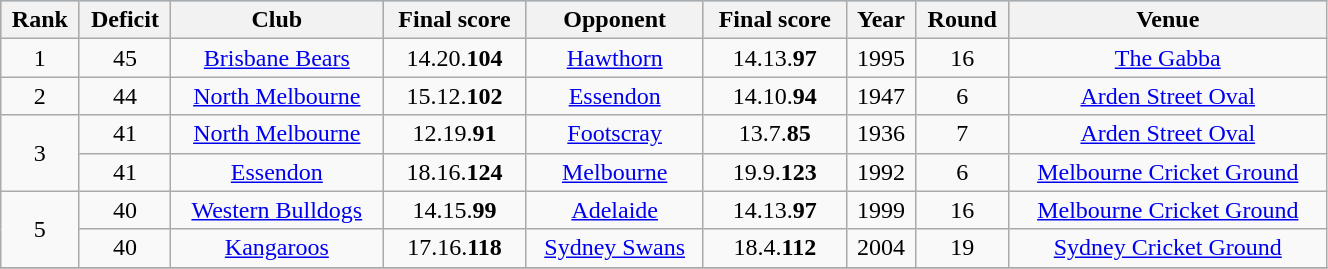<table class="wikitable"  style="text-align:center; width:70%;">
<tr style="background:#87cefa;">
<th>Rank</th>
<th>Deficit</th>
<th>Club</th>
<th>Final score</th>
<th>Opponent</th>
<th>Final score</th>
<th>Year</th>
<th>Round</th>
<th>Venue</th>
</tr>
<tr>
<td>1</td>
<td>45</td>
<td><a href='#'>Brisbane Bears</a></td>
<td>14.20.<strong>104</strong></td>
<td><a href='#'>Hawthorn</a></td>
<td>14.13.<strong>97</strong></td>
<td>1995</td>
<td>16</td>
<td><a href='#'>The Gabba</a></td>
</tr>
<tr>
<td>2</td>
<td>44</td>
<td><a href='#'>North Melbourne</a></td>
<td>15.12.<strong>102</strong></td>
<td><a href='#'>Essendon</a></td>
<td>14.10.<strong>94</strong></td>
<td>1947</td>
<td>6</td>
<td><a href='#'>Arden Street Oval</a></td>
</tr>
<tr>
<td rowspan=2>3</td>
<td>41</td>
<td><a href='#'>North Melbourne</a></td>
<td>12.19.<strong>91</strong></td>
<td><a href='#'>Footscray</a></td>
<td>13.7.<strong>85</strong></td>
<td>1936</td>
<td>7</td>
<td><a href='#'>Arden Street Oval</a></td>
</tr>
<tr>
<td>41</td>
<td><a href='#'>Essendon</a></td>
<td>18.16.<strong>124</strong></td>
<td><a href='#'>Melbourne</a></td>
<td>19.9.<strong>123</strong></td>
<td>1992</td>
<td>6</td>
<td><a href='#'>Melbourne Cricket Ground</a></td>
</tr>
<tr>
<td rowspan=2>5</td>
<td>40</td>
<td><a href='#'>Western Bulldogs</a></td>
<td>14.15.<strong>99</strong></td>
<td><a href='#'>Adelaide</a></td>
<td>14.13.<strong>97</strong></td>
<td>1999</td>
<td>16</td>
<td><a href='#'>Melbourne Cricket Ground</a></td>
</tr>
<tr>
<td>40</td>
<td><a href='#'>Kangaroos</a></td>
<td>17.16.<strong>118</strong></td>
<td><a href='#'>Sydney Swans</a></td>
<td>18.4.<strong>112</strong></td>
<td>2004</td>
<td>19</td>
<td><a href='#'>Sydney Cricket Ground</a></td>
</tr>
<tr>
</tr>
</table>
